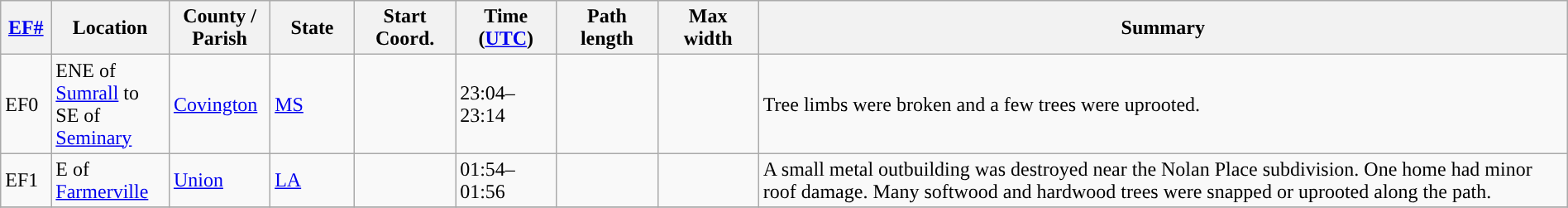<table class="wikitable sortable" style="width:100%;">
<tr>
<th scope="col"  style="width:3%; text-align:center;"><a href='#'>EF#</a></th>
<th scope="col"  style="width:7%; text-align:center;" class="unsortable">Location</th>
<th scope="col"  style="width:6%; text-align:center;" class="unsortable">County / Parish</th>
<th scope="col"  style="width:5%; text-align:center;">State</th>
<th scope="col"  style="width:6%; text-align:center;">Start Coord.</th>
<th scope="col"  style="width:6%; text-align:center;">Time (<a href='#'>UTC</a>)</th>
<th scope="col"  style="width:6%; text-align:center;">Path length</th>
<th scope="col"  style="width:6%; text-align:center;">Max width</th>
<th scope="col" class="unsortable" style="width:48%; text-align:center;">Summary</th>
</tr>
<tr>
<td>EF0</td>
<td>ENE of <a href='#'>Sumrall</a> to SE of <a href='#'>Seminary</a></td>
<td><a href='#'>Covington</a></td>
<td><a href='#'>MS</a></td>
<td></td>
<td>23:04–23:14</td>
<td></td>
<td></td>
<td>Tree limbs were broken and a few trees were uprooted.</td>
</tr>
<tr>
<td>EF1</td>
<td>E of <a href='#'>Farmerville</a></td>
<td><a href='#'>Union</a></td>
<td><a href='#'>LA</a></td>
<td></td>
<td>01:54–01:56</td>
<td></td>
<td></td>
<td>A small metal outbuilding was destroyed near the Nolan Place subdivision. One home had minor roof damage. Many softwood and hardwood trees were snapped or uprooted along the path.</td>
</tr>
<tr>
</tr>
</table>
